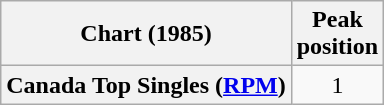<table class="wikitable plainrowheaders" style="text-align:center">
<tr>
<th scope="col">Chart (1985)</th>
<th scope="col">Peak<br>position</th>
</tr>
<tr>
<th scope="row">Canada Top Singles (<a href='#'>RPM</a>)</th>
<td>1</td>
</tr>
</table>
